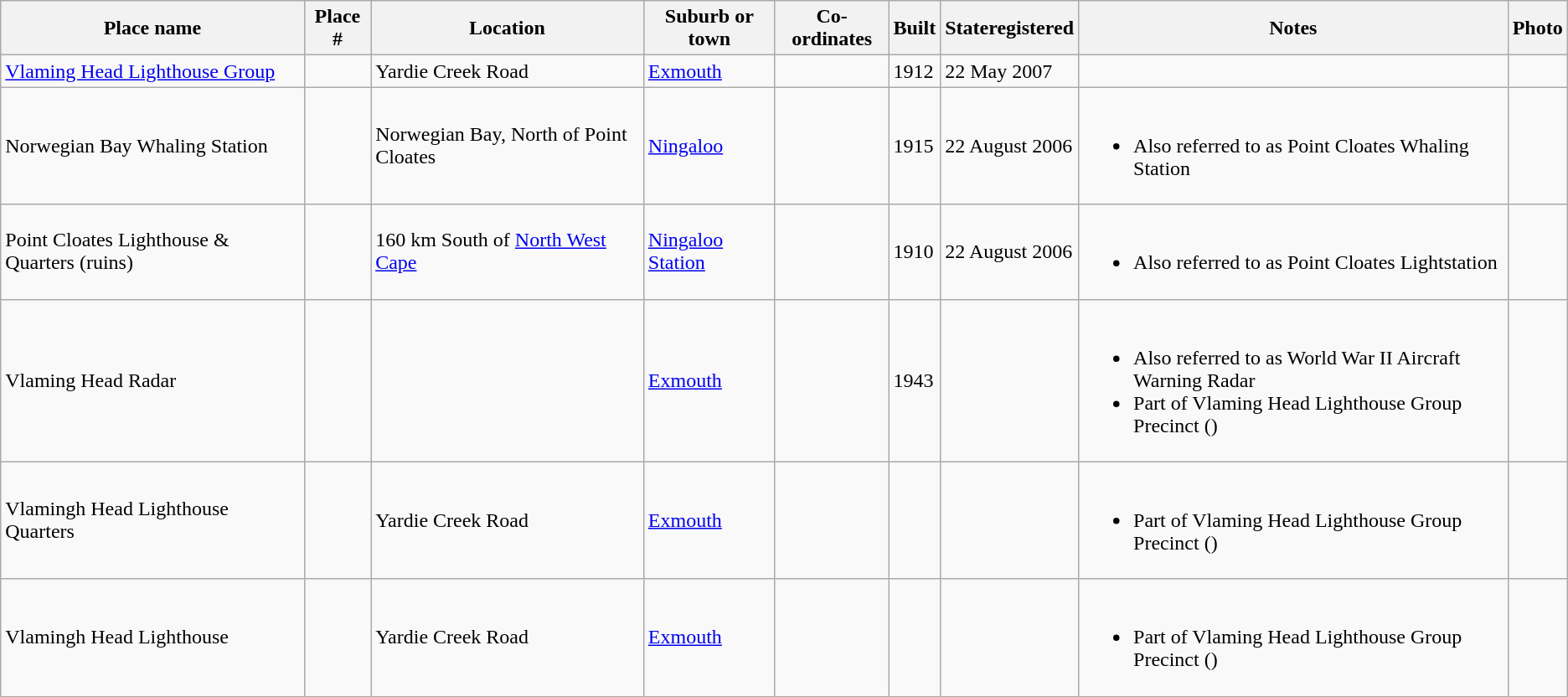<table class="wikitable sortable">
<tr>
<th>Place name</th>
<th>Place #</th>
<th>Location</th>
<th>Suburb or town</th>
<th>Co-ordinates</th>
<th>Built</th>
<th>Stateregistered</th>
<th class="unsortable">Notes</th>
<th class="unsortable">Photo</th>
</tr>
<tr>
<td><a href='#'>Vlaming Head Lighthouse Group</a></td>
<td></td>
<td>Yardie Creek Road</td>
<td><a href='#'>Exmouth</a></td>
<td></td>
<td>1912</td>
<td>22 May 2007</td>
<td></td>
<td></td>
</tr>
<tr>
<td>Norwegian Bay Whaling Station</td>
<td></td>
<td>Norwegian Bay, North of Point Cloates</td>
<td><a href='#'>Ningaloo</a></td>
<td></td>
<td>1915</td>
<td>22 August 2006</td>
<td><br><ul><li>Also referred to as Point Cloates Whaling Station</li></ul></td>
<td></td>
</tr>
<tr>
<td>Point Cloates Lighthouse & Quarters (ruins)</td>
<td></td>
<td>160 km South of <a href='#'>North West Cape</a></td>
<td><a href='#'>Ningaloo Station</a></td>
<td></td>
<td>1910</td>
<td>22 August 2006</td>
<td><br><ul><li>Also referred to as Point Cloates Lightstation</li></ul></td>
<td></td>
</tr>
<tr>
<td>Vlaming Head Radar</td>
<td></td>
<td></td>
<td><a href='#'>Exmouth</a></td>
<td></td>
<td>1943</td>
<td></td>
<td><br><ul><li>Also referred to as World War II Aircraft Warning Radar</li><li>Part of Vlaming Head Lighthouse Group Precinct ()</li></ul></td>
<td></td>
</tr>
<tr>
<td>Vlamingh Head Lighthouse Quarters</td>
<td></td>
<td>Yardie Creek Road</td>
<td><a href='#'>Exmouth</a></td>
<td></td>
<td></td>
<td></td>
<td><br><ul><li>Part of Vlaming Head Lighthouse Group Precinct ()</li></ul></td>
<td></td>
</tr>
<tr>
<td>Vlamingh Head Lighthouse</td>
<td></td>
<td>Yardie Creek Road</td>
<td><a href='#'>Exmouth</a></td>
<td></td>
<td></td>
<td></td>
<td><br><ul><li>Part of Vlaming Head Lighthouse Group Precinct ()</li></ul></td>
<td></td>
</tr>
</table>
